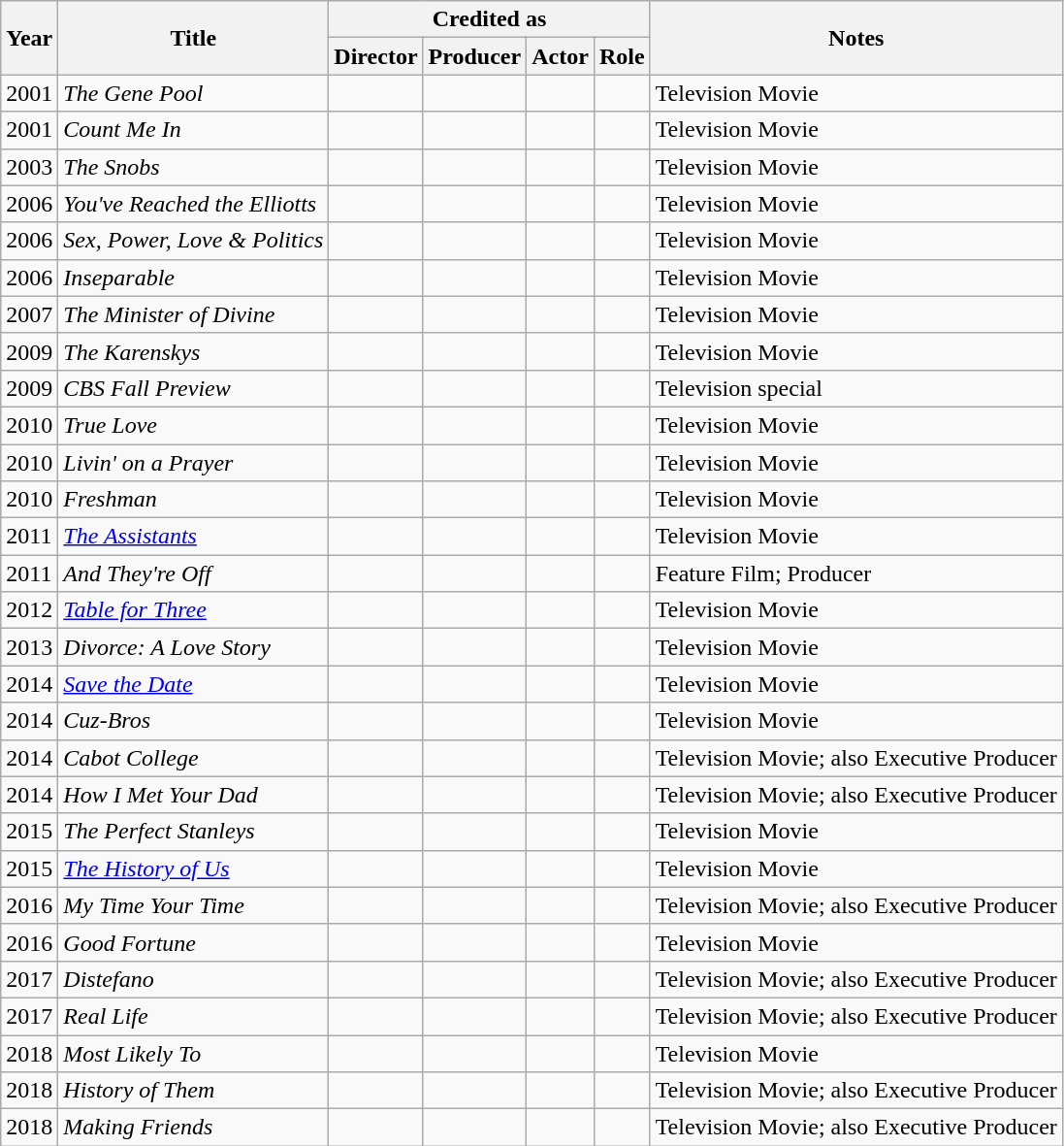<table class="wikitable">
<tr>
<th rowspan="2">Year</th>
<th rowspan="2">Title</th>
<th colspan="4">Credited as</th>
<th rowspan="2">Notes</th>
</tr>
<tr>
<th>Director</th>
<th>Producer</th>
<th>Actor</th>
<th>Role</th>
</tr>
<tr>
<td>2001</td>
<td><em>The Gene Pool</em></td>
<td></td>
<td></td>
<td></td>
<td></td>
<td>Television Movie</td>
</tr>
<tr>
<td>2001</td>
<td><em>Count Me In</em></td>
<td></td>
<td></td>
<td></td>
<td></td>
<td>Television Movie</td>
</tr>
<tr>
<td>2003</td>
<td><em>The Snobs</em></td>
<td></td>
<td></td>
<td></td>
<td></td>
<td>Television Movie</td>
</tr>
<tr>
<td>2006</td>
<td><em>You've Reached the Elliotts</em></td>
<td></td>
<td></td>
<td></td>
<td></td>
<td>Television Movie</td>
</tr>
<tr>
<td>2006</td>
<td><em>Sex, Power, Love & Politics</em></td>
<td></td>
<td></td>
<td></td>
<td></td>
<td>Television Movie</td>
</tr>
<tr>
<td>2006</td>
<td><em>Inseparable</em></td>
<td></td>
<td></td>
<td></td>
<td></td>
<td>Television Movie</td>
</tr>
<tr>
<td>2007</td>
<td><em>The Minister of Divine</em></td>
<td></td>
<td></td>
<td></td>
<td></td>
<td>Television Movie</td>
</tr>
<tr>
<td>2009</td>
<td><em>The Karenskys</em></td>
<td></td>
<td></td>
<td></td>
<td></td>
<td>Television Movie</td>
</tr>
<tr>
<td>2009</td>
<td><em>CBS Fall Preview</em></td>
<td></td>
<td></td>
<td></td>
<td></td>
<td>Television special</td>
</tr>
<tr>
<td>2010</td>
<td><em>True Love</em></td>
<td></td>
<td></td>
<td></td>
<td></td>
<td>Television Movie</td>
</tr>
<tr>
<td>2010</td>
<td><em>Livin' on a Prayer</em></td>
<td></td>
<td></td>
<td></td>
<td></td>
<td>Television Movie</td>
</tr>
<tr>
<td>2010</td>
<td><em>Freshman</em></td>
<td></td>
<td></td>
<td></td>
<td></td>
<td>Television Movie</td>
</tr>
<tr>
<td>2011</td>
<td><em><a href='#'>The Assistants</a></em></td>
<td></td>
<td></td>
<td></td>
<td></td>
<td>Television Movie</td>
</tr>
<tr>
<td>2011</td>
<td><em>And They're Off</em></td>
<td></td>
<td></td>
<td></td>
<td></td>
<td>Feature Film; Producer</td>
</tr>
<tr>
<td>2012</td>
<td><em><a href='#'>Table for Three</a></em></td>
<td></td>
<td></td>
<td></td>
<td></td>
<td>Television Movie</td>
</tr>
<tr>
<td>2013</td>
<td><em>Divorce: A Love Story</em></td>
<td></td>
<td></td>
<td></td>
<td></td>
<td>Television Movie</td>
</tr>
<tr>
<td>2014</td>
<td><em><a href='#'>Save the Date</a></em></td>
<td></td>
<td></td>
<td></td>
<td></td>
<td>Television Movie</td>
</tr>
<tr>
<td>2014</td>
<td><em>Cuz-Bros</em></td>
<td></td>
<td></td>
<td></td>
<td></td>
<td>Television Movie</td>
</tr>
<tr>
<td>2014</td>
<td><em>Cabot College</em></td>
<td></td>
<td></td>
<td></td>
<td></td>
<td>Television Movie; also Executive Producer</td>
</tr>
<tr>
<td>2014</td>
<td><em>How I Met Your Dad</em></td>
<td></td>
<td></td>
<td></td>
<td></td>
<td>Television Movie; also Executive Producer</td>
</tr>
<tr>
<td>2015</td>
<td><em>The Perfect Stanleys</em></td>
<td></td>
<td></td>
<td></td>
<td></td>
<td>Television Movie</td>
</tr>
<tr>
<td>2015</td>
<td><em><a href='#'>The History of Us</a></em></td>
<td></td>
<td></td>
<td></td>
<td></td>
<td>Television Movie</td>
</tr>
<tr>
<td>2016</td>
<td><em>My Time Your Time</em></td>
<td></td>
<td></td>
<td></td>
<td></td>
<td>Television Movie; also Executive Producer</td>
</tr>
<tr>
<td>2016</td>
<td><em>Good Fortune</em></td>
<td></td>
<td></td>
<td></td>
<td></td>
<td>Television Movie</td>
</tr>
<tr>
<td>2017</td>
<td><em>Distefano</em></td>
<td></td>
<td></td>
<td></td>
<td></td>
<td>Television Movie; also Executive Producer</td>
</tr>
<tr>
<td>2017</td>
<td><em>Real Life</em></td>
<td></td>
<td></td>
<td></td>
<td></td>
<td>Television Movie; also Executive Producer</td>
</tr>
<tr>
<td>2018</td>
<td><em>Most Likely To</em></td>
<td></td>
<td></td>
<td></td>
<td></td>
<td>Television Movie</td>
</tr>
<tr>
<td>2018</td>
<td><em>History of Them</em></td>
<td></td>
<td></td>
<td></td>
<td></td>
<td>Television Movie; also Executive Producer</td>
</tr>
<tr>
<td>2018</td>
<td><em>Making Friends</em></td>
<td></td>
<td></td>
<td></td>
<td></td>
<td>Television Movie; also Executive Producer</td>
</tr>
</table>
